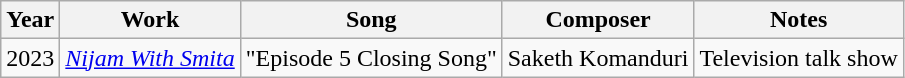<table class="wikitable">
<tr>
<th>Year</th>
<th>Work</th>
<th>Song</th>
<th>Composer</th>
<th>Notes</th>
</tr>
<tr>
<td>2023</td>
<td><em><a href='#'>Nijam With Smita</a></em></td>
<td>"Episode 5 Closing Song"</td>
<td>Saketh Komanduri</td>
<td>Television talk show</td>
</tr>
</table>
